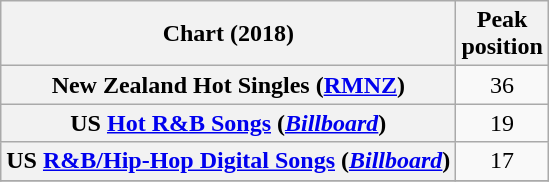<table class="wikitable sortable plainrowheaders" style="text-align:center">
<tr>
<th scope="col">Chart (2018)</th>
<th scope="col">Peak<br> position</th>
</tr>
<tr>
<th scope="row">New Zealand Hot Singles (<a href='#'>RMNZ</a>)</th>
<td>36</td>
</tr>
<tr>
<th scope="row">US <a href='#'>Hot R&B Songs</a> (<em><a href='#'>Billboard</a></em>)</th>
<td>19</td>
</tr>
<tr>
<th scope="row">US <a href='#'>R&B/Hip-Hop Digital Songs</a> (<em><a href='#'>Billboard</a></em>)</th>
<td>17</td>
</tr>
<tr>
</tr>
</table>
